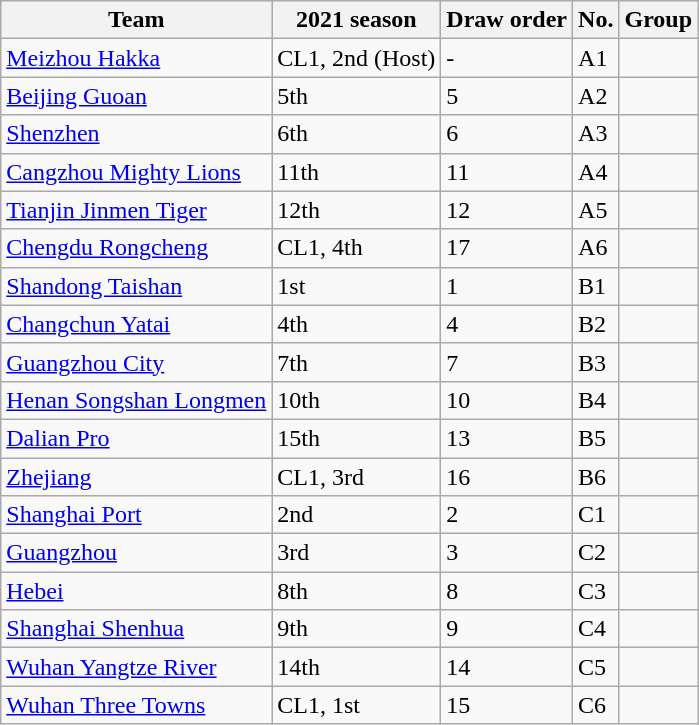<table class="wikitable sortable">
<tr>
<th>Team</th>
<th>2021 season</th>
<th>Draw order</th>
<th>No.</th>
<th>Group</th>
</tr>
<tr>
<td><a href='#'>Meizhou Hakka</a></td>
<td data-sort-value="1">CL1, 2nd (Host)</td>
<td>-</td>
<td>A1</td>
<td></td>
</tr>
<tr>
<td><a href='#'>Beijing Guoan</a></td>
<td data-sort-value="6">5th</td>
<td>5</td>
<td>A2</td>
<td></td>
</tr>
<tr>
<td><a href='#'>Shenzhen</a></td>
<td data-sort-value="7">6th</td>
<td>6</td>
<td>A3</td>
<td></td>
</tr>
<tr>
<td><a href='#'>Cangzhou Mighty Lions</a></td>
<td data-sort-value="12">11th</td>
<td>11</td>
<td>A4</td>
<td></td>
</tr>
<tr>
<td><a href='#'>Tianjin Jinmen Tiger</a></td>
<td data-sort-value="13">12th</td>
<td>12</td>
<td>A5</td>
<td></td>
</tr>
<tr>
<td><a href='#'>Chengdu Rongcheng</a></td>
<td data-sort-value="17">CL1, 4th</td>
<td>17</td>
<td>A6</td>
<td></td>
</tr>
<tr>
<td><a href='#'>Shandong Taishan</a></td>
<td data-sort-value="2">1st</td>
<td>1</td>
<td>B1</td>
<td></td>
</tr>
<tr>
<td><a href='#'>Changchun Yatai</a></td>
<td data-sort-value="5">4th</td>
<td>4</td>
<td>B2</td>
<td></td>
</tr>
<tr>
<td><a href='#'>Guangzhou City</a></td>
<td data-sort-value="8">7th</td>
<td>7</td>
<td>B3</td>
<td></td>
</tr>
<tr>
<td><a href='#'>Henan Songshan Longmen</a></td>
<td data-sort-value="11">10th</td>
<td>10</td>
<td>B4</td>
<td></td>
</tr>
<tr>
<td><a href='#'>Dalian Pro</a></td>
<td data-sort-value="18">15th</td>
<td>13</td>
<td>B5</td>
<td></td>
</tr>
<tr>
<td><a href='#'>Zhejiang</a></td>
<td data-sort-value="16">CL1, 3rd</td>
<td>16</td>
<td>B6</td>
<td></td>
</tr>
<tr>
<td><a href='#'>Shanghai Port</a></td>
<td data-sort-value="3">2nd</td>
<td>2</td>
<td>C1</td>
<td></td>
</tr>
<tr>
<td><a href='#'>Guangzhou</a></td>
<td data-sort-value="4">3rd</td>
<td>3</td>
<td>C2</td>
<td></td>
</tr>
<tr>
<td><a href='#'>Hebei</a></td>
<td data-sort-value="9">8th</td>
<td>8</td>
<td>C3</td>
<td></td>
</tr>
<tr>
<td><a href='#'>Shanghai Shenhua</a></td>
<td data-sort-value="10">9th</td>
<td>9</td>
<td>C4</td>
<td></td>
</tr>
<tr>
<td><a href='#'>Wuhan Yangtze River</a></td>
<td data-sort-value="14">14th</td>
<td>14</td>
<td>C5</td>
<td></td>
</tr>
<tr>
<td><a href='#'>Wuhan Three Towns</a></td>
<td data-sort-value="15">CL1, 1st</td>
<td>15</td>
<td>C6</td>
<td></td>
</tr>
</table>
